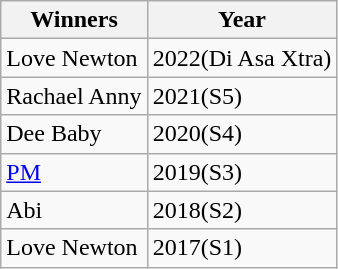<table class="wikitable">
<tr>
<th>Winners</th>
<th>Year</th>
</tr>
<tr>
<td>Love Newton</td>
<td>2022(Di Asa Xtra)</td>
</tr>
<tr>
<td>Rachael Anny</td>
<td>2021(S5)</td>
</tr>
<tr>
<td>Dee Baby</td>
<td>2020(S4)</td>
</tr>
<tr>
<td><a href='#'>PM</a></td>
<td>2019(S3)</td>
</tr>
<tr>
<td>Abi</td>
<td>2018(S2)</td>
</tr>
<tr>
<td>Love Newton</td>
<td>2017(S1)</td>
</tr>
</table>
